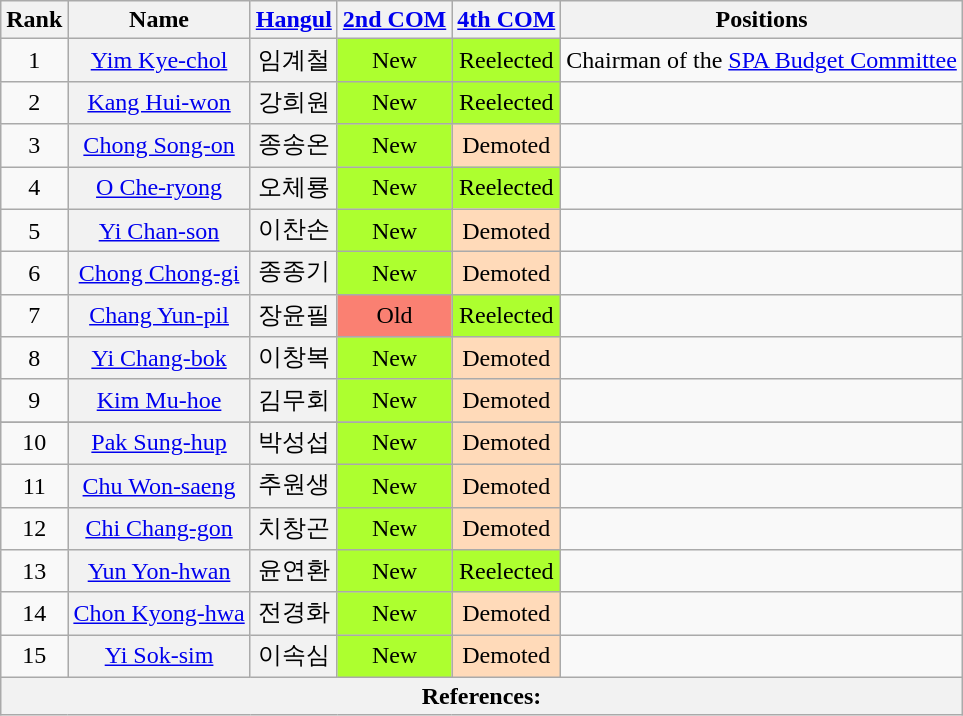<table class="wikitable sortable">
<tr>
<th>Rank</th>
<th>Name</th>
<th class="unsortable"><a href='#'>Hangul</a></th>
<th><a href='#'>2nd COM</a></th>
<th><a href='#'>4th COM</a></th>
<th>Positions</th>
</tr>
<tr>
<td align="center">1</td>
<th align="center" scope="row" style="font-weight:normal;"><a href='#'>Yim Kye-chol</a></th>
<th align="center" scope="row" style="font-weight:normal;">임계철</th>
<td align="center" style="background: GreenYellow">New</td>
<td align="center" style="background: GreenYellow">Reelected</td>
<td>Chairman of the <a href='#'>SPA Budget Committee</a></td>
</tr>
<tr>
<td align="center">2</td>
<th align="center" scope="row" style="font-weight:normal;"><a href='#'>Kang Hui-won</a></th>
<th align="center" scope="row" style="font-weight:normal;">강희원</th>
<td align="center" style="background: GreenYellow">New</td>
<td align="center" style="background: GreenYellow">Reelected</td>
<td></td>
</tr>
<tr>
<td align="center">3</td>
<th align="center" scope="row" style="font-weight:normal;"><a href='#'>Chong Song-on</a></th>
<th align="center" scope="row" style="font-weight:normal;">종송온</th>
<td align="center" style="background: GreenYellow">New</td>
<td style="background: PeachPuff" align="center">Demoted</td>
<td></td>
</tr>
<tr>
<td align="center">4</td>
<th align="center" scope="row" style="font-weight:normal;"><a href='#'>O Che-ryong</a></th>
<th align="center" scope="row" style="font-weight:normal;">오체룡</th>
<td align="center" style="background: GreenYellow">New</td>
<td align="center" style="background: GreenYellow">Reelected</td>
<td></td>
</tr>
<tr>
<td align="center">5</td>
<th align="center" scope="row" style="font-weight:normal;"><a href='#'>Yi Chan-son</a></th>
<th align="center" scope="row" style="font-weight:normal;">이찬손</th>
<td align="center" style="background: GreenYellow">New</td>
<td style="background: PeachPuff" align="center">Demoted</td>
<td></td>
</tr>
<tr>
<td align="center">6</td>
<th align="center" scope="row" style="font-weight:normal;"><a href='#'>Chong Chong-gi</a></th>
<th align="center" scope="row" style="font-weight:normal;">종종기</th>
<td align="center" style="background: GreenYellow">New</td>
<td style="background: PeachPuff" align="center">Demoted</td>
<td></td>
</tr>
<tr>
<td align="center">7</td>
<th align="center" scope="row" style="font-weight:normal;"><a href='#'>Chang Yun-pil</a></th>
<th align="center" scope="row" style="font-weight:normal;">장윤필</th>
<td style="background: Salmon" align="center">Old</td>
<td align="center" style="background: GreenYellow">Reelected</td>
<td></td>
</tr>
<tr>
<td align="center">8</td>
<th align="center" scope="row" style="font-weight:normal;"><a href='#'>Yi Chang-bok</a></th>
<th align="center" scope="row" style="font-weight:normal;">이창복</th>
<td align="center" style="background: GreenYellow">New</td>
<td style="background: PeachPuff" align="center">Demoted</td>
<td></td>
</tr>
<tr>
<td align="center">9</td>
<th align="center" scope="row" style="font-weight:normal;"><a href='#'>Kim Mu-hoe</a></th>
<th align="center" scope="row" style="font-weight:normal;">김무회</th>
<td align="center" style="background: GreenYellow">New</td>
<td style="background: PeachPuff" align="center">Demoted</td>
<td></td>
</tr>
<tr>
</tr>
<tr>
<td align="center">10</td>
<th align="center" scope="row" style="font-weight:normal;"><a href='#'>Pak Sung-hup</a></th>
<th align="center" scope="row" style="font-weight:normal;">박성섭</th>
<td align="center" style="background: GreenYellow">New</td>
<td style="background: PeachPuff" align="center">Demoted</td>
<td></td>
</tr>
<tr>
<td align="center">11</td>
<th align="center" scope="row" style="font-weight:normal;"><a href='#'>Chu Won-saeng</a></th>
<th align="center" scope="row" style="font-weight:normal;">추원생</th>
<td align="center" style="background: GreenYellow">New</td>
<td style="background: PeachPuff" align="center">Demoted</td>
<td></td>
</tr>
<tr>
<td align="center">12</td>
<th align="center" scope="row" style="font-weight:normal;"><a href='#'>Chi Chang-gon</a></th>
<th align="center" scope="row" style="font-weight:normal;">치창곤</th>
<td align="center" style="background: GreenYellow">New</td>
<td style="background: PeachPuff" align="center">Demoted</td>
<td></td>
</tr>
<tr>
<td align="center">13</td>
<th align="center" scope="row" style="font-weight:normal;"><a href='#'>Yun Yon-hwan</a></th>
<th align="center" scope="row" style="font-weight:normal;">윤연환</th>
<td align="center" style="background: GreenYellow">New</td>
<td align="center" style="background: GreenYellow">Reelected</td>
<td></td>
</tr>
<tr>
<td align="center">14</td>
<th align="center" scope="row" style="font-weight:normal;"><a href='#'>Chon Kyong-hwa</a></th>
<th align="center" scope="row" style="font-weight:normal;">전경화</th>
<td align="center" style="background: GreenYellow">New</td>
<td style="background: PeachPuff" align="center">Demoted</td>
<td></td>
</tr>
<tr>
<td align="center">15</td>
<th align="center" scope="row" style="font-weight:normal;"><a href='#'>Yi Sok-sim</a></th>
<th align="center" scope="row" style="font-weight:normal;">이속심</th>
<td align="center" style="background: GreenYellow">New</td>
<td style="background: PeachPuff" align="center">Demoted</td>
<td></td>
</tr>
<tr>
<th colspan="6" unsortable><strong>References:</strong><br></th>
</tr>
</table>
